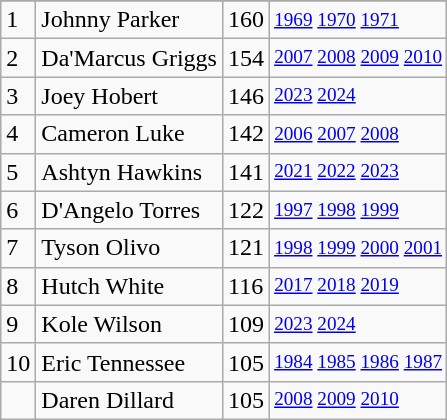<table class="wikitable">
<tr>
</tr>
<tr>
<td>1</td>
<td>Johnny Parker</td>
<td>160</td>
<td style="font-size:80%;"><a href='#'>1969</a> <a href='#'>1970</a> <a href='#'>1971</a></td>
</tr>
<tr>
<td>2</td>
<td>Da'Marcus Griggs</td>
<td>154</td>
<td style="font-size:80%;"><a href='#'>2007</a> <a href='#'>2008</a> <a href='#'>2009</a> <a href='#'>2010</a></td>
</tr>
<tr>
<td>3</td>
<td>Joey Hobert</td>
<td>146</td>
<td style="font-size:80%;"><a href='#'>2023</a> <a href='#'>2024</a></td>
</tr>
<tr>
<td>4</td>
<td>Cameron Luke</td>
<td>142</td>
<td style="font-size:80%;"><a href='#'>2006</a> <a href='#'>2007</a> <a href='#'>2008</a></td>
</tr>
<tr>
<td>5</td>
<td>Ashtyn Hawkins</td>
<td>141</td>
<td style="font-size:80%;"><a href='#'>2021</a> <a href='#'>2022</a> <a href='#'>2023</a></td>
</tr>
<tr>
<td>6</td>
<td>D'Angelo Torres</td>
<td>122</td>
<td style="font-size:80%;"><a href='#'>1997</a> <a href='#'>1998</a> <a href='#'>1999</a></td>
</tr>
<tr>
<td>7</td>
<td>Tyson Olivo</td>
<td>121</td>
<td style="font-size:80%;"><a href='#'>1998</a> <a href='#'>1999</a> <a href='#'>2000</a> <a href='#'>2001</a></td>
</tr>
<tr>
<td>8</td>
<td>Hutch White</td>
<td>116</td>
<td style="font-size:80%;"><a href='#'>2017</a> <a href='#'>2018</a> <a href='#'>2019</a></td>
</tr>
<tr>
<td>9</td>
<td>Kole Wilson</td>
<td>109</td>
<td style="font-size:80%;"><a href='#'>2023</a> <a href='#'>2024</a></td>
</tr>
<tr>
<td>10</td>
<td>Eric Tennessee</td>
<td>105</td>
<td style="font-size:80%;"><a href='#'>1984</a> <a href='#'>1985</a> <a href='#'>1986</a> <a href='#'>1987</a></td>
</tr>
<tr>
<td></td>
<td>Daren Dillard</td>
<td>105</td>
<td style="font-size:80%;"><a href='#'>2008</a> <a href='#'>2009</a> <a href='#'>2010</a></td>
</tr>
</table>
